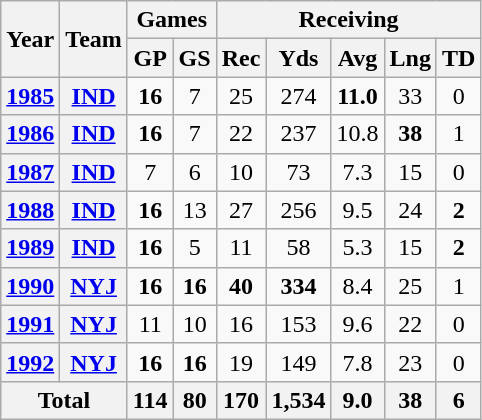<table class="wikitable" style="text-align:center">
<tr>
<th rowspan="2">Year</th>
<th rowspan="2">Team</th>
<th colspan="2">Games</th>
<th colspan="5">Receiving</th>
</tr>
<tr>
<th>GP</th>
<th>GS</th>
<th>Rec</th>
<th>Yds</th>
<th>Avg</th>
<th>Lng</th>
<th>TD</th>
</tr>
<tr>
<th><a href='#'>1985</a></th>
<th><a href='#'>IND</a></th>
<td><strong>16</strong></td>
<td>7</td>
<td>25</td>
<td>274</td>
<td><strong>11.0</strong></td>
<td>33</td>
<td>0</td>
</tr>
<tr>
<th><a href='#'>1986</a></th>
<th><a href='#'>IND</a></th>
<td><strong>16</strong></td>
<td>7</td>
<td>22</td>
<td>237</td>
<td>10.8</td>
<td><strong>38</strong></td>
<td>1</td>
</tr>
<tr>
<th><a href='#'>1987</a></th>
<th><a href='#'>IND</a></th>
<td>7</td>
<td>6</td>
<td>10</td>
<td>73</td>
<td>7.3</td>
<td>15</td>
<td>0</td>
</tr>
<tr>
<th><a href='#'>1988</a></th>
<th><a href='#'>IND</a></th>
<td><strong>16</strong></td>
<td>13</td>
<td>27</td>
<td>256</td>
<td>9.5</td>
<td>24</td>
<td><strong>2</strong></td>
</tr>
<tr>
<th><a href='#'>1989</a></th>
<th><a href='#'>IND</a></th>
<td><strong>16</strong></td>
<td>5</td>
<td>11</td>
<td>58</td>
<td>5.3</td>
<td>15</td>
<td><strong>2</strong></td>
</tr>
<tr>
<th><a href='#'>1990</a></th>
<th><a href='#'>NYJ</a></th>
<td><strong>16</strong></td>
<td><strong>16</strong></td>
<td><strong>40</strong></td>
<td><strong>334</strong></td>
<td>8.4</td>
<td>25</td>
<td>1</td>
</tr>
<tr>
<th><a href='#'>1991</a></th>
<th><a href='#'>NYJ</a></th>
<td>11</td>
<td>10</td>
<td>16</td>
<td>153</td>
<td>9.6</td>
<td>22</td>
<td>0</td>
</tr>
<tr>
<th><a href='#'>1992</a></th>
<th><a href='#'>NYJ</a></th>
<td><strong>16</strong></td>
<td><strong>16</strong></td>
<td>19</td>
<td>149</td>
<td>7.8</td>
<td>23</td>
<td>0</td>
</tr>
<tr>
<th colspan="2">Total</th>
<th>114</th>
<th>80</th>
<th>170</th>
<th>1,534</th>
<th>9.0</th>
<th>38</th>
<th>6</th>
</tr>
</table>
